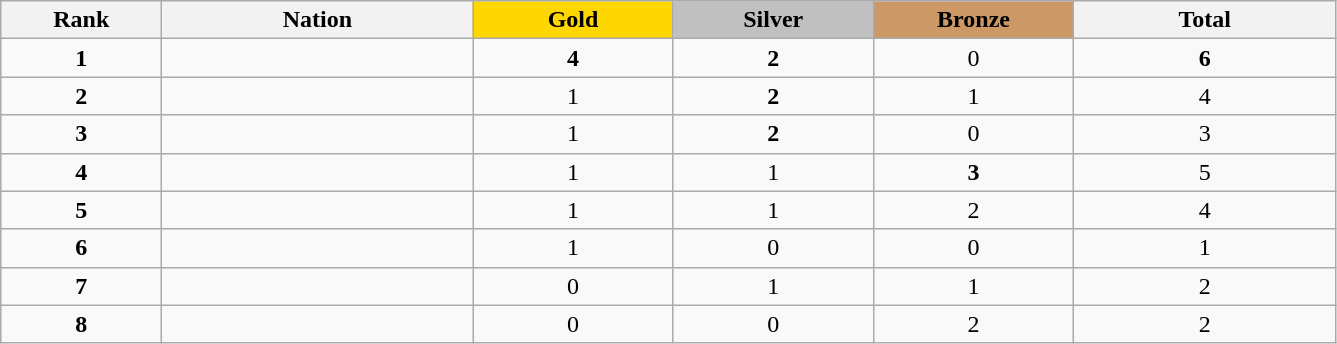<table class="wikitable sortable collapsible autocollapse plainrowheaders" width="70.5%" style="text-align:center;">
<tr style="background-color:#EDEDED;">
<th width=100px class="hintergrundfarbe5">Rank</th>
<th width=200px class="hintergrundfarbe6">Nation</th>
<th style="background:    gold; width:15%">Gold</th>
<th style="background:  silver; width:15%">Silver</th>
<th style="background: #CC9966; width:15%">Bronze</th>
<th>Total</th>
</tr>
<tr>
<td><strong>1</strong></td>
<td align=left></td>
<td><strong>4</strong></td>
<td><strong>2</strong></td>
<td>0</td>
<td><strong>6</strong></td>
</tr>
<tr>
<td><strong>2</strong></td>
<td align=left></td>
<td>1</td>
<td><strong>2</strong></td>
<td>1</td>
<td>4</td>
</tr>
<tr>
<td><strong>3</strong></td>
<td align=left></td>
<td>1</td>
<td><strong>2</strong></td>
<td>0</td>
<td>3</td>
</tr>
<tr>
<td><strong>4</strong></td>
<td align=left></td>
<td>1</td>
<td>1</td>
<td><strong>3</strong></td>
<td>5</td>
</tr>
<tr>
<td><strong>5</strong></td>
<td align=left></td>
<td>1</td>
<td>1</td>
<td>2</td>
<td>4</td>
</tr>
<tr>
<td><strong>6</strong></td>
<td align=left></td>
<td>1</td>
<td>0</td>
<td>0</td>
<td>1</td>
</tr>
<tr>
<td><strong>7</strong></td>
<td align="left"><em></em></td>
<td>0</td>
<td>1</td>
<td>1</td>
<td>2</td>
</tr>
<tr>
<td><strong>8</strong></td>
<td align="left"></td>
<td>0</td>
<td>0</td>
<td>2</td>
<td>2</td>
</tr>
</table>
